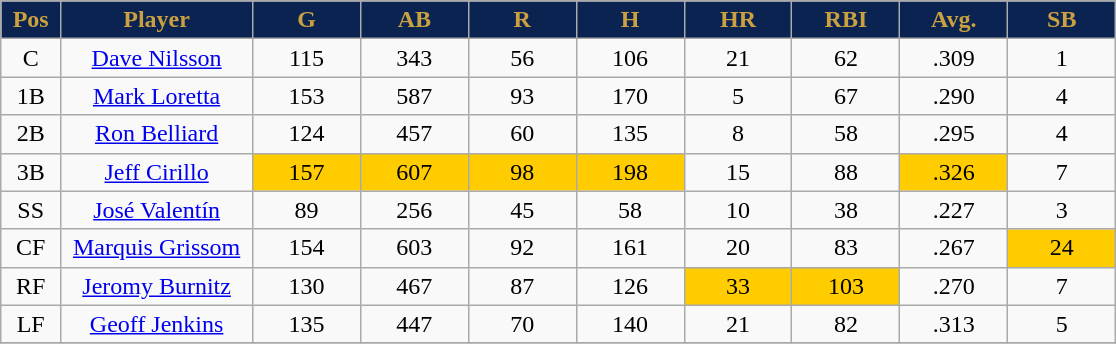<table class="wikitable sortable">
<tr>
<th style=" background:#0a2351; color:#CBA140;" width="5%">Pos</th>
<th style=" background:#0a2351; color:#CBA140;" width="16%">Player</th>
<th style=" background:#0a2351; color:#CBA140;" width="9%">G</th>
<th style=" background:#0a2351; color:#CBA140;" width="9%">AB</th>
<th style=" background:#0a2351; color:#CBA140;" width="9%">R</th>
<th style=" background:#0a2351; color:#CBA140;" width="9%">H</th>
<th style=" background:#0a2351; color:#CBA140;" width="9%">HR</th>
<th style=" background:#0a2351; color:#CBA140;" width="9%">RBI</th>
<th style=" background:#0a2351; color:#CBA140;" width="9%">Avg.</th>
<th style=" background:#0a2351; color:#CBA140;" width="9%">SB</th>
</tr>
<tr align="center">
<td>C</td>
<td><a href='#'>Dave Nilsson</a></td>
<td>115</td>
<td>343</td>
<td>56</td>
<td>106</td>
<td>21</td>
<td>62</td>
<td>.309</td>
<td>1</td>
</tr>
<tr align="center">
<td>1B</td>
<td><a href='#'>Mark Loretta</a></td>
<td>153</td>
<td>587</td>
<td>93</td>
<td>170</td>
<td>5</td>
<td>67</td>
<td>.290</td>
<td>4</td>
</tr>
<tr align="center">
<td>2B</td>
<td><a href='#'>Ron Belliard</a></td>
<td>124</td>
<td>457</td>
<td>60</td>
<td>135</td>
<td>8</td>
<td>58</td>
<td>.295</td>
<td>4</td>
</tr>
<tr align="center">
<td>3B</td>
<td><a href='#'>Jeff Cirillo</a></td>
<td bgcolor="#FFCC00">157</td>
<td bgcolor="#FFCC00">607</td>
<td bgcolor="#FFCC00">98</td>
<td bgcolor="#FFCC00">198</td>
<td>15</td>
<td>88</td>
<td bgcolor="#FFCC00">.326</td>
<td>7</td>
</tr>
<tr align="center">
<td>SS</td>
<td><a href='#'>José Valentín</a></td>
<td>89</td>
<td>256</td>
<td>45</td>
<td>58</td>
<td>10</td>
<td>38</td>
<td>.227</td>
<td>3</td>
</tr>
<tr align="center">
<td>CF</td>
<td><a href='#'>Marquis Grissom</a></td>
<td>154</td>
<td>603</td>
<td>92</td>
<td>161</td>
<td>20</td>
<td>83</td>
<td>.267</td>
<td bgcolor="#FFCC00">24</td>
</tr>
<tr align="center">
<td>RF</td>
<td><a href='#'>Jeromy Burnitz</a></td>
<td>130</td>
<td>467</td>
<td>87</td>
<td>126</td>
<td bgcolor="#FFCC00">33</td>
<td bgcolor="#FFCC00">103</td>
<td>.270</td>
<td>7</td>
</tr>
<tr align="center">
<td>LF</td>
<td><a href='#'>Geoff Jenkins</a></td>
<td>135</td>
<td>447</td>
<td>70</td>
<td>140</td>
<td>21</td>
<td>82</td>
<td>.313</td>
<td>5</td>
</tr>
<tr align="center">
</tr>
</table>
